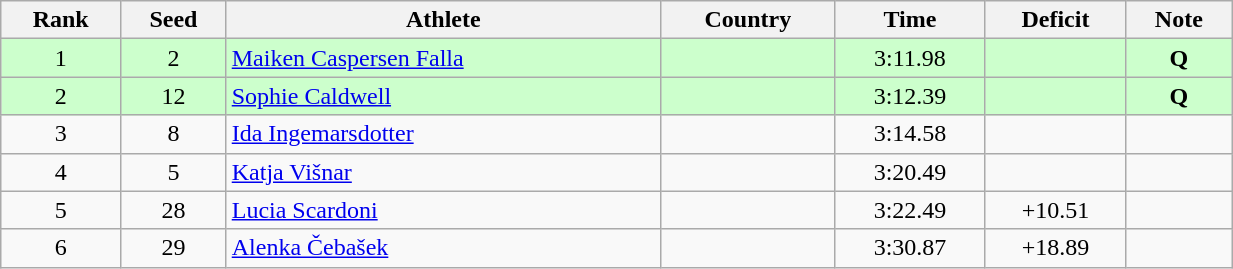<table class="wikitable sortable" style="text-align:center" width=65%>
<tr>
<th>Rank</th>
<th>Seed</th>
<th>Athlete</th>
<th>Country</th>
<th>Time</th>
<th>Deficit</th>
<th>Note</th>
</tr>
<tr bgcolor="#ccffcc">
<td>1</td>
<td>2</td>
<td align="left"><a href='#'>Maiken Caspersen Falla</a></td>
<td align="left"></td>
<td>3:11.98</td>
<td></td>
<td><strong>Q</strong></td>
</tr>
<tr bgcolor="#ccffcc">
<td>2</td>
<td>12</td>
<td align="left"><a href='#'>Sophie Caldwell</a></td>
<td align="left"></td>
<td>3:12.39</td>
<td></td>
<td><strong>Q</strong></td>
</tr>
<tr>
<td>3</td>
<td>8</td>
<td align="left"><a href='#'>Ida Ingemarsdotter</a></td>
<td align="left"></td>
<td>3:14.58</td>
<td></td>
<td></td>
</tr>
<tr>
<td>4</td>
<td>5</td>
<td align="left"><a href='#'>Katja Višnar</a></td>
<td align="left"></td>
<td>3:20.49</td>
<td></td>
<td></td>
</tr>
<tr>
<td>5</td>
<td>28</td>
<td align="left"><a href='#'>Lucia Scardoni</a></td>
<td align="left"></td>
<td>3:22.49</td>
<td>+10.51</td>
<td></td>
</tr>
<tr>
<td>6</td>
<td>29</td>
<td align="left"><a href='#'>Alenka Čebašek</a></td>
<td align="left"></td>
<td>3:30.87</td>
<td>+18.89</td>
<td></td>
</tr>
</table>
